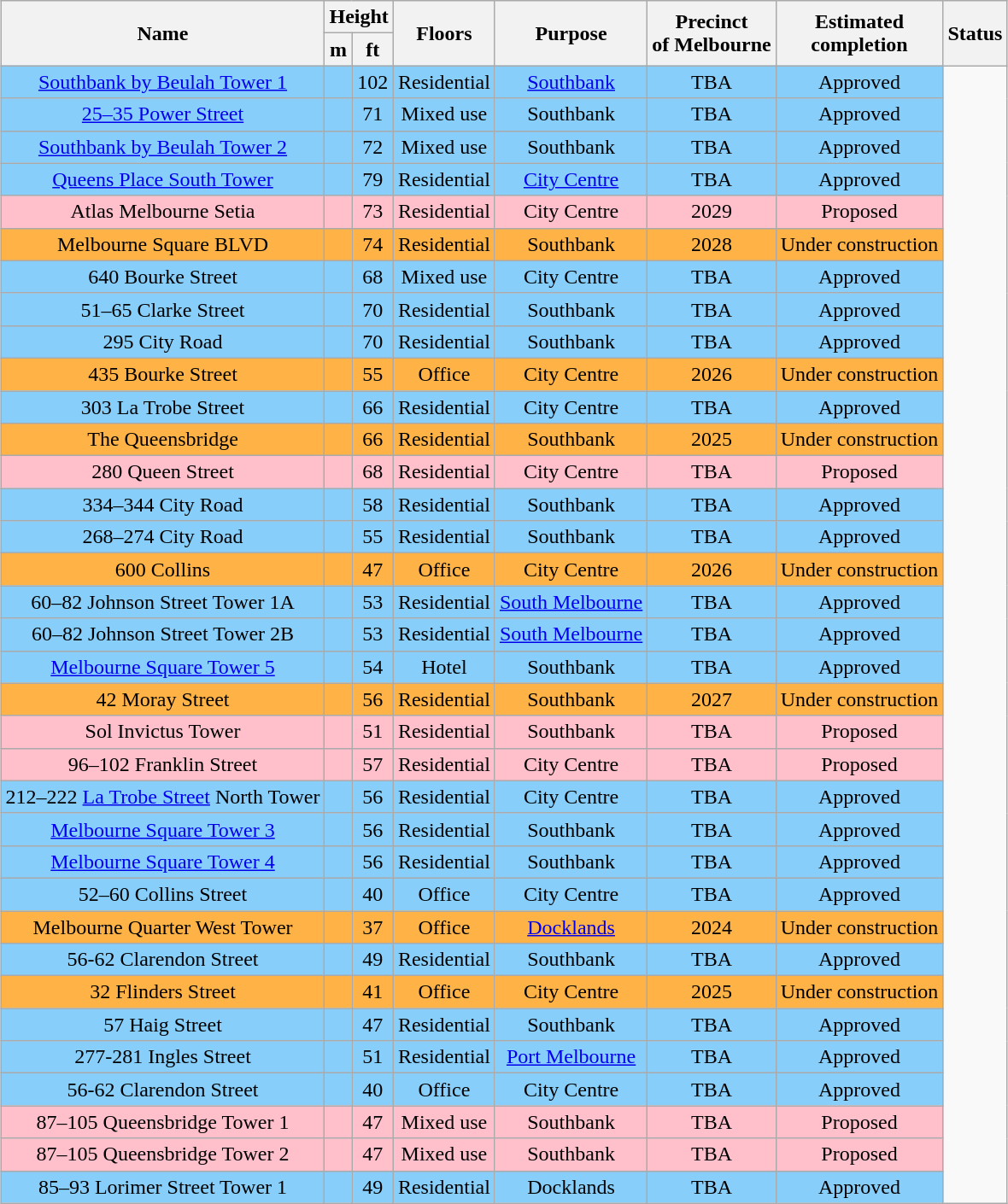<table class="wikitable sortable" style="text-align:center; margin:auto;">
<tr>
<th rowspan="2">Name</th>
<th colspan="2">Height</th>
<th rowspan="2">Floors</th>
<th rowspan="2">Purpose</th>
<th rowspan="2">Precinct<br>of Melbourne</th>
<th rowspan="2">Estimated<br>completion</th>
<th rowspan="2">Status</th>
</tr>
<tr>
<th>m</th>
<th>ft</th>
</tr>
<tr style="background: #87CEFA;">
<td><a href='#'>Southbank by Beulah Tower 1</a></td>
<td></td>
<td>102</td>
<td>Residential</td>
<td><a href='#'>Southbank</a></td>
<td>TBA</td>
<td>Approved</td>
</tr>
<tr style="background:#87CEFA;">
<td><a href='#'>25–35 Power Street</a></td>
<td></td>
<td>71</td>
<td>Mixed use</td>
<td>Southbank</td>
<td>TBA</td>
<td>Approved</td>
</tr>
<tr style="background:#87CEFA;">
<td><a href='#'>Southbank by Beulah Tower 2</a></td>
<td></td>
<td>72</td>
<td>Mixed use</td>
<td>Southbank</td>
<td>TBA</td>
<td>Approved</td>
</tr>
<tr style="background:#87CEFA;">
<td><a href='#'>Queens Place South Tower</a></td>
<td></td>
<td>79</td>
<td>Residential</td>
<td><a href='#'> City Centre</a></td>
<td>TBA</td>
<td>Approved</td>
</tr>
<tr style="background: pink;">
<td>Atlas Melbourne Setia</td>
<td></td>
<td>73</td>
<td>Residential</td>
<td>City Centre</td>
<td>2029</td>
<td>Proposed</td>
</tr>
<tr style="background:#FFB347;">
<td>Melbourne Square BLVD</td>
<td></td>
<td>74</td>
<td>Residential</td>
<td>Southbank</td>
<td>2028</td>
<td>Under construction</td>
</tr>
<tr style="background:#87CEFA ">
<td>640 Bourke Street</td>
<td></td>
<td>68</td>
<td>Mixed use</td>
<td>City Centre</td>
<td>TBA</td>
<td>Approved</td>
</tr>
<tr style="background:#87CEFA;">
<td>51–65 Clarke Street</td>
<td></td>
<td>70</td>
<td>Residential</td>
<td>Southbank</td>
<td>TBA</td>
<td>Approved</td>
</tr>
<tr style="background:#87CEFA;">
<td>295 City Road</td>
<td></td>
<td>70</td>
<td>Residential</td>
<td>Southbank</td>
<td>TBA</td>
<td>Approved</td>
</tr>
<tr style="background:#FFB347;">
<td>435 Bourke Street</td>
<td></td>
<td>55</td>
<td>Office</td>
<td>City Centre</td>
<td>2026</td>
<td>Under construction</td>
</tr>
<tr style="background:#87CEFA;">
<td>303 La Trobe Street</td>
<td></td>
<td>66</td>
<td>Residential</td>
<td>City Centre</td>
<td>TBA</td>
<td>Approved</td>
</tr>
<tr style="background:#FFB347;">
<td>The Queensbridge</td>
<td></td>
<td>66</td>
<td>Residential</td>
<td>Southbank</td>
<td>2025</td>
<td>Under construction</td>
</tr>
<tr style="background: pink;">
<td>280 Queen Street</td>
<td></td>
<td>68</td>
<td>Residential</td>
<td>City Centre</td>
<td>TBA</td>
<td>Proposed</td>
</tr>
<tr style="background:#87CEFA;">
<td>334–344 City Road</td>
<td></td>
<td>58</td>
<td>Residential</td>
<td>Southbank</td>
<td>TBA</td>
<td>Approved</td>
</tr>
<tr style="background:#87CEFA;">
<td>268–274 City Road</td>
<td></td>
<td>55</td>
<td>Residential</td>
<td>Southbank</td>
<td>TBA</td>
<td>Approved</td>
</tr>
<tr style="background:#FFB347;">
<td>600 Collins</td>
<td></td>
<td>47</td>
<td>Office</td>
<td>City Centre</td>
<td>2026</td>
<td>Under construction</td>
</tr>
<tr style="background:#87CEFA;">
<td>60–82 Johnson Street Tower 1A</td>
<td></td>
<td>53</td>
<td>Residential</td>
<td><a href='#'>South Melbourne</a></td>
<td>TBA</td>
<td>Approved</td>
</tr>
<tr style="background:#87CEFA;">
<td>60–82 Johnson Street Tower 2B</td>
<td></td>
<td>53</td>
<td>Residential</td>
<td><a href='#'>South Melbourne</a></td>
<td>TBA</td>
<td>Approved</td>
</tr>
<tr style="background:#87CEFA;">
<td><a href='#'>Melbourne Square Tower 5</a></td>
<td></td>
<td>54</td>
<td>Hotel</td>
<td>Southbank</td>
<td>TBA</td>
<td>Approved</td>
</tr>
<tr style="background:#FFB347;">
<td>42 Moray Street</td>
<td></td>
<td>56</td>
<td>Residential</td>
<td>Southbank</td>
<td>2027</td>
<td>Under construction</td>
</tr>
<tr style="background: pink;">
<td>Sol Invictus Tower</td>
<td></td>
<td>51</td>
<td>Residential</td>
<td>Southbank</td>
<td>TBA</td>
<td>Proposed</td>
</tr>
<tr style="background: pink;">
<td>96–102 Franklin Street</td>
<td></td>
<td>57</td>
<td>Residential</td>
<td>City Centre</td>
<td>TBA</td>
<td>Proposed</td>
</tr>
<tr style="background:#87CEFA;">
<td>212–222 <a href='#'>La Trobe Street</a> North Tower</td>
<td></td>
<td>56</td>
<td>Residential</td>
<td>City Centre</td>
<td>TBA</td>
<td>Approved</td>
</tr>
<tr style="background:#87CEFA;">
<td><a href='#'>Melbourne Square Tower 3</a></td>
<td></td>
<td>56</td>
<td>Residential</td>
<td>Southbank</td>
<td>TBA</td>
<td>Approved</td>
</tr>
<tr style="background:#87CEFA;">
<td><a href='#'>Melbourne Square Tower 4</a></td>
<td></td>
<td>56</td>
<td>Residential</td>
<td>Southbank</td>
<td>TBA</td>
<td>Approved</td>
</tr>
<tr style="background:#87CEFA;">
<td>52–60 Collins Street</td>
<td></td>
<td>40</td>
<td>Office</td>
<td>City Centre</td>
<td>TBA</td>
<td>Approved</td>
</tr>
<tr style="background:#FFB347;">
<td>Melbourne Quarter West Tower</td>
<td></td>
<td>37</td>
<td>Office</td>
<td><a href='#'>Docklands</a></td>
<td>2024</td>
<td>Under construction</td>
</tr>
<tr style="background:#87CEFA;">
<td>56-62 Clarendon Street</td>
<td></td>
<td>49</td>
<td>Residential</td>
<td>Southbank</td>
<td>TBA</td>
<td>Approved</td>
</tr>
<tr style="background:#FFB347;">
<td>32 Flinders Street</td>
<td></td>
<td>41</td>
<td>Office</td>
<td>City Centre</td>
<td>2025</td>
<td>Under construction</td>
</tr>
<tr style="background:#87CEFA;">
<td>57 Haig Street</td>
<td></td>
<td>47</td>
<td>Residential</td>
<td>Southbank</td>
<td>TBA</td>
<td>Approved</td>
</tr>
<tr style="background:#87CEFA;">
<td>277-281 Ingles Street</td>
<td></td>
<td>51</td>
<td>Residential</td>
<td><a href='#'>Port Melbourne</a></td>
<td>TBA</td>
<td>Approved</td>
</tr>
<tr style="background:#87CEFA;">
<td>56-62 Clarendon Street</td>
<td></td>
<td>40</td>
<td>Office</td>
<td>City Centre</td>
<td>TBA</td>
<td>Approved</td>
</tr>
<tr style="background: pink;">
<td>87–105 Queensbridge Tower 1</td>
<td></td>
<td>47</td>
<td>Mixed use</td>
<td>Southbank</td>
<td>TBA</td>
<td>Proposed</td>
</tr>
<tr style="background: pink;">
<td>87–105 Queensbridge Tower 2</td>
<td></td>
<td>47</td>
<td>Mixed use</td>
<td>Southbank</td>
<td>TBA</td>
<td>Proposed</td>
</tr>
<tr style="background:#87CEFA;">
<td>85–93 Lorimer Street Tower 1</td>
<td></td>
<td>49</td>
<td>Residential</td>
<td>Docklands</td>
<td>TBA</td>
<td>Approved</td>
</tr>
</table>
